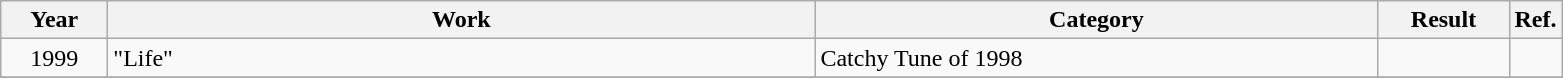<table class="wikitable sortable">
<tr>
<th scope="col" style="width:4em;">Year</th>
<th scope="col" style="width:29em;">Work</th>
<th scope="col" style="width:23em;">Category</th>
<th scope="col" style="width:5em;">Result</th>
<th class=unsortable>Ref.</th>
</tr>
<tr>
<td style="text-align:center;">1999</td>
<td>"Life"</td>
<td>Catchy Tune of 1998</td>
<td></td>
<td style="text-align:center;"></td>
</tr>
<tr>
</tr>
</table>
